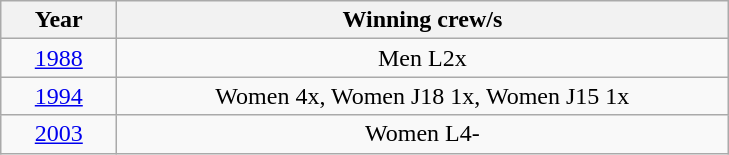<table class="wikitable" style="text-align:center">
<tr>
<th width=70>Year</th>
<th width=400>Winning crew/s</th>
</tr>
<tr>
<td><a href='#'>1988</a></td>
<td>Men L2x</td>
</tr>
<tr>
<td><a href='#'>1994</a></td>
<td>Women 4x, Women J18 1x, Women J15 1x</td>
</tr>
<tr>
<td><a href='#'>2003</a></td>
<td>Women L4-</td>
</tr>
</table>
